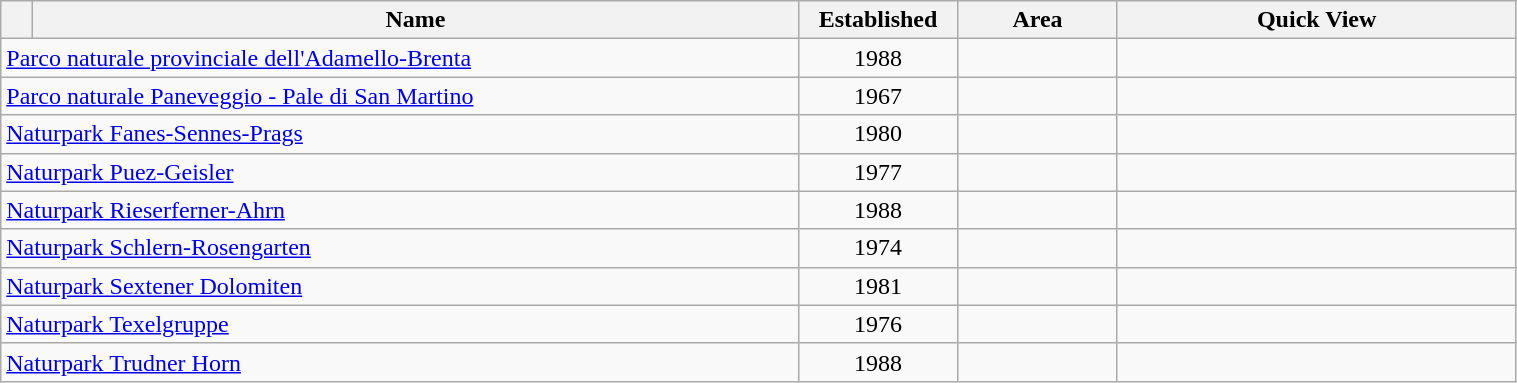<table class="wikitable sortable" border="1" width="80%">
<tr>
<th style="width:2%" class="unsortable"></th>
<th style="width:48%">Name</th>
<th style="width:10%">Established</th>
<th style="width:10%">Area</th>
<th style="width:25%" class="unsortable">Quick View</th>
</tr>
<tr>
<td colspan="2"><a href='#'>Parco naturale provinciale dell'Adamello-Brenta</a></td>
<td align="center">1988</td>
<td align="center"></td>
<td></td>
</tr>
<tr>
<td colspan="2"><a href='#'>Parco naturale Paneveggio - Pale di San Martino</a></td>
<td align="center">1967</td>
<td align="center"></td>
<td></td>
</tr>
<tr>
<td colspan="2"><a href='#'>Naturpark Fanes-Sennes-Prags</a></td>
<td align="center">1980</td>
<td align="center"></td>
<td></td>
</tr>
<tr>
<td colspan="2"><a href='#'>Naturpark Puez-Geisler</a></td>
<td align="center">1977</td>
<td align="center"></td>
<td></td>
</tr>
<tr>
<td colspan="2"><a href='#'>Naturpark Rieserferner-Ahrn</a></td>
<td align="center">1988</td>
<td align="center"></td>
<td></td>
</tr>
<tr>
<td colspan="2"><a href='#'>Naturpark Schlern-Rosengarten</a></td>
<td align="center">1974</td>
<td align="center"></td>
<td></td>
</tr>
<tr>
<td colspan="2"><a href='#'>Naturpark Sextener Dolomiten</a></td>
<td align="center">1981</td>
<td align="center"></td>
<td></td>
</tr>
<tr>
<td colspan="2"><a href='#'>Naturpark Texelgruppe</a></td>
<td align="center">1976</td>
<td align="center"></td>
<td></td>
</tr>
<tr>
<td colspan="2"><a href='#'>Naturpark Trudner Horn</a></td>
<td align="center">1988</td>
<td align="center"></td>
<td></td>
</tr>
</table>
